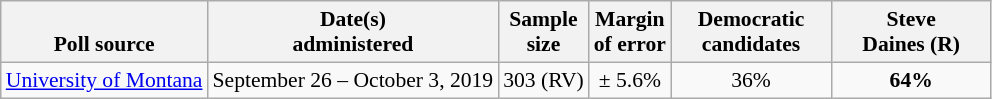<table class="wikitable" style="font-size:90%;text-align:center;">
<tr valign=bottom>
<th>Poll source</th>
<th>Date(s)<br>administered</th>
<th>Sample<br>size</th>
<th>Margin<br>of error</th>
<th style="width:100px;">Democratic<br>candidates</th>
<th style="width:100px;">Steve<br>Daines (R)</th>
</tr>
<tr>
<td style="text-align:left;"><a href='#'>University of Montana</a></td>
<td>September 26 – October 3, 2019</td>
<td>303 (RV)</td>
<td>± 5.6%</td>
<td>36%</td>
<td><strong>64%</strong></td>
</tr>
</table>
